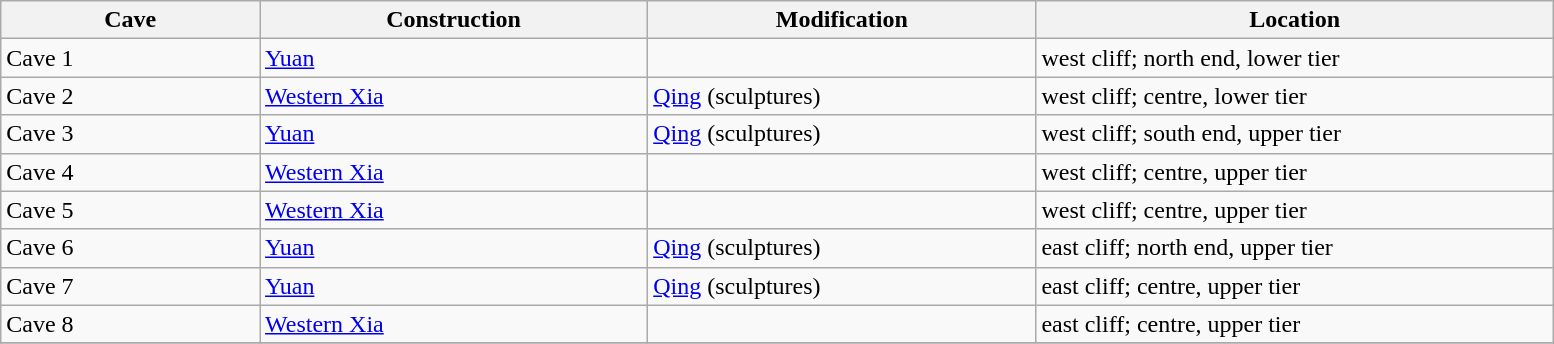<table class="wikitable sortable">
<tr>
<th width="10%" align="left">Cave</th>
<th width="15%" align="left">Construction</th>
<th width="15%" align="left">Modification</th>
<th width="20%" align="left">Location</th>
</tr>
<tr>
<td>Cave 1</td>
<td><a href='#'>Yuan</a></td>
<td></td>
<td>west cliff; north end, lower tier</td>
</tr>
<tr>
<td>Cave 2</td>
<td><a href='#'>Western Xia</a></td>
<td><a href='#'>Qing</a> (sculptures)</td>
<td>west cliff; centre, lower tier</td>
</tr>
<tr>
<td>Cave 3</td>
<td><a href='#'>Yuan</a></td>
<td><a href='#'>Qing</a> (sculptures)</td>
<td>west cliff; south end, upper tier</td>
</tr>
<tr>
<td>Cave 4</td>
<td><a href='#'>Western Xia</a></td>
<td></td>
<td>west cliff; centre, upper tier</td>
</tr>
<tr>
<td>Cave 5</td>
<td><a href='#'>Western Xia</a></td>
<td></td>
<td>west cliff; centre, upper tier</td>
</tr>
<tr>
<td>Cave 6</td>
<td><a href='#'>Yuan</a></td>
<td><a href='#'>Qing</a> (sculptures)</td>
<td>east cliff; north end, upper tier</td>
</tr>
<tr>
<td>Cave 7</td>
<td><a href='#'>Yuan</a></td>
<td><a href='#'>Qing</a> (sculptures)</td>
<td>east cliff; centre, upper tier</td>
</tr>
<tr>
<td>Cave 8</td>
<td><a href='#'>Western Xia</a></td>
<td></td>
<td>east cliff; centre, upper tier</td>
</tr>
<tr>
</tr>
</table>
